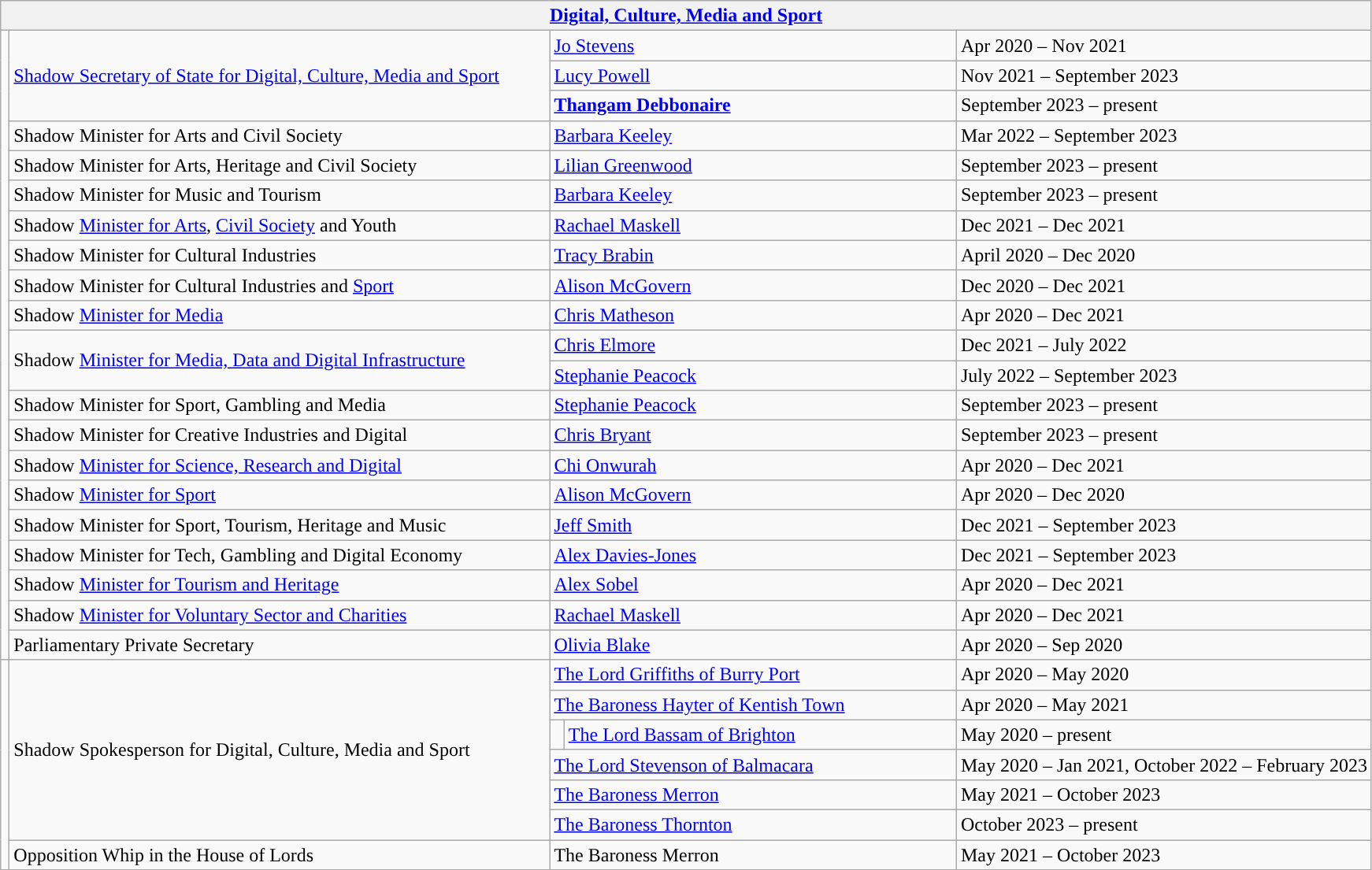<table class="wikitable">
<tr>
<th colspan="5"><a href='#'>Digital, Culture, Media and Sport</a></th>
</tr>
<tr>
<td rowspan="21" style="background: "></td>
<td rowspan="3" style="width: 450px;"><a href='#'>Shadow Secretary of State for Digital, Culture, Media and Sport</a></td>
<td colspan="2" style="width: 337px;"><a href='#'>Jo Stevens</a></td>
<td>Apr 2020 – Nov 2021</td>
</tr>
<tr>
<td colspan="2"><a href='#'>Lucy Powell</a></td>
<td>Nov 2021 – September 2023</td>
</tr>
<tr>
<td colspan="2"><strong><a href='#'>Thangam Debbonaire</a></strong></td>
<td>September 2023 – present</td>
</tr>
<tr>
<td>Shadow Minister for Arts and Civil Society</td>
<td colspan="2"><a href='#'>Barbara Keeley</a></td>
<td>Mar 2022 – September 2023</td>
</tr>
<tr>
<td>Shadow Minister for Arts, Heritage and Civil Society</td>
<td colspan="2"><a href='#'>Lilian Greenwood</a></td>
<td>September 2023 – present</td>
</tr>
<tr>
<td>Shadow Minister for Music and Tourism</td>
<td colspan="2"><a href='#'>Barbara Keeley</a></td>
<td>September 2023 – present</td>
</tr>
<tr>
<td>Shadow <a href='#'>Minister for Arts</a>, <a href='#'>Civil Society</a> and Youth</td>
<td colspan="2"><a href='#'>Rachael Maskell</a></td>
<td>Dec 2021 – Dec 2021</td>
</tr>
<tr>
<td>Shadow Minister for Cultural Industries</td>
<td colspan="2"><a href='#'>Tracy Brabin</a></td>
<td>April 2020 – Dec 2020</td>
</tr>
<tr>
<td>Shadow Minister for Cultural Industries and <a href='#'>Sport</a></td>
<td colspan="2"><a href='#'>Alison McGovern</a></td>
<td>Dec 2020 – Dec 2021</td>
</tr>
<tr>
<td>Shadow <a href='#'>Minister for Media</a></td>
<td colspan="2"><a href='#'>Chris Matheson</a></td>
<td>Apr 2020 – Dec 2021</td>
</tr>
<tr>
<td rowspan="2">Shadow <a href='#'>Minister for Media, Data and Digital Infrastructure</a></td>
<td colspan="2"><a href='#'>Chris Elmore</a></td>
<td>Dec 2021 – July 2022</td>
</tr>
<tr>
<td colspan="2"><a href='#'>Stephanie Peacock</a></td>
<td>July 2022 – September 2023</td>
</tr>
<tr>
<td>Shadow Minister for Sport, Gambling and Media</td>
<td colspan="2"><a href='#'>Stephanie Peacock</a></td>
<td>September 2023 – present</td>
</tr>
<tr>
<td>Shadow Minister for Creative Industries and Digital</td>
<td colspan="2"><a href='#'>Chris Bryant</a></td>
<td>September 2023 – present</td>
</tr>
<tr>
<td>Shadow <a href='#'>Minister for Science, Research and Digital</a></td>
<td colspan="2"><a href='#'>Chi Onwurah</a></td>
<td>Apr 2020 – Dec 2021</td>
</tr>
<tr>
<td>Shadow <a href='#'>Minister for Sport</a></td>
<td colspan="2"><a href='#'>Alison McGovern</a></td>
<td>Apr 2020 – Dec 2020</td>
</tr>
<tr>
<td>Shadow Minister for Sport, Tourism, Heritage and Music</td>
<td colspan="2"><a href='#'>Jeff Smith</a></td>
<td>Dec 2021 – September 2023</td>
</tr>
<tr>
<td>Shadow Minister for Tech, Gambling and Digital Economy</td>
<td colspan="2"><a href='#'>Alex Davies-Jones</a></td>
<td>Dec 2021 – September 2023</td>
</tr>
<tr>
<td>Shadow <a href='#'>Minister for Tourism and Heritage</a></td>
<td colspan="2"><a href='#'>Alex Sobel</a></td>
<td>Apr 2020 – Dec 2021</td>
</tr>
<tr>
<td>Shadow <a href='#'>Minister for Voluntary Sector and Charities</a></td>
<td colspan="2"><a href='#'>Rachael Maskell</a></td>
<td>Apr 2020 – Dec 2021</td>
</tr>
<tr>
<td>Parliamentary Private Secretary</td>
<td colspan="2"><a href='#'>Olivia Blake</a></td>
<td>Apr 2020 – Sep 2020</td>
</tr>
<tr>
<td rowspan="7" style="background: "></td>
<td rowspan="6">Shadow Spokesperson for Digital, Culture, Media and Sport</td>
<td colspan="2"><a href='#'>The Lord Griffiths of Burry Port</a></td>
<td>Apr 2020 – May 2020</td>
</tr>
<tr>
<td colspan="2"><a href='#'>The Baroness Hayter of Kentish Town</a></td>
<td>Apr 2020 – May 2021</td>
</tr>
<tr>
<td style="background: "></td>
<td><a href='#'>The Lord Bassam of Brighton</a></td>
<td>May 2020 – present</td>
</tr>
<tr>
<td colspan="2"><a href='#'>The Lord Stevenson of Balmacara</a></td>
<td>May 2020 – Jan 2021, October 2022 – February 2023</td>
</tr>
<tr>
<td colspan="2"><a href='#'>The Baroness Merron</a></td>
<td>May 2021 – October 2023</td>
</tr>
<tr>
<td colspan="2"><a href='#'>The Baroness Thornton</a></td>
<td>October 2023 – present</td>
</tr>
<tr>
<td>Opposition Whip in the House of Lords</td>
<td colspan="2">The Baroness Merron</td>
<td>May 2021 – October 2023</td>
</tr>
</table>
